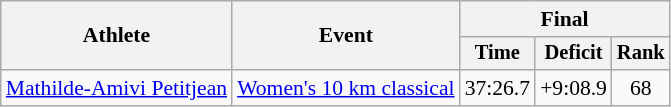<table class="wikitable" style="font-size:90%">
<tr>
<th rowspan="2">Athlete</th>
<th rowspan="2">Event</th>
<th colspan="3">Final</th>
</tr>
<tr style="font-size:95%">
<th>Time</th>
<th>Deficit</th>
<th>Rank</th>
</tr>
<tr align="center">
<td align="left"><a href='#'>Mathilde-Amivi Petitjean</a></td>
<td align="left"><a href='#'>Women's 10 km classical</a></td>
<td>37:26.7</td>
<td>+9:08.9</td>
<td>68</td>
</tr>
</table>
